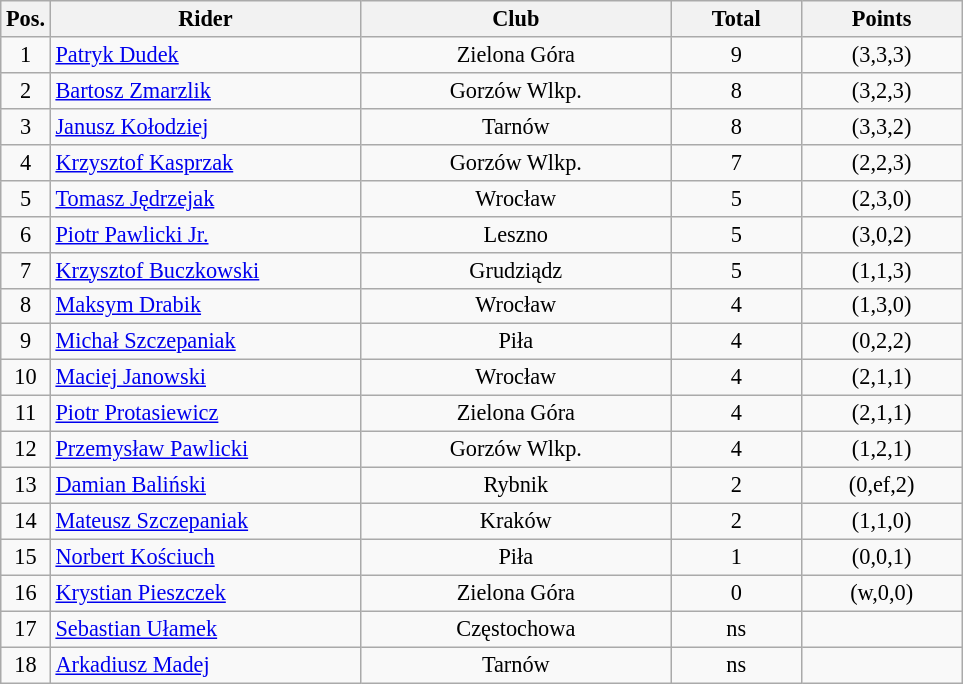<table class=wikitable style="font-size:93%;">
<tr>
<th width=25px>Pos.</th>
<th width=200px>Rider</th>
<th width=200px>Club</th>
<th width=80px>Total</th>
<th width=100px>Points</th>
</tr>
<tr align=center>
<td>1</td>
<td align=left><a href='#'>Patryk Dudek</a></td>
<td>Zielona Góra</td>
<td>9</td>
<td>(3,3,3)</td>
</tr>
<tr align=center>
<td>2</td>
<td align=left><a href='#'>Bartosz Zmarzlik</a></td>
<td>Gorzów Wlkp.</td>
<td>8</td>
<td>(3,2,3)</td>
</tr>
<tr align=center>
<td>3</td>
<td align=left><a href='#'>Janusz Kołodziej</a></td>
<td>Tarnów</td>
<td>8</td>
<td>(3,3,2)</td>
</tr>
<tr align=center>
<td>4</td>
<td align=left><a href='#'>Krzysztof Kasprzak</a></td>
<td>Gorzów Wlkp.</td>
<td>7</td>
<td>(2,2,3)</td>
</tr>
<tr align=center>
<td>5</td>
<td align=left><a href='#'>Tomasz Jędrzejak</a></td>
<td>Wrocław</td>
<td>5</td>
<td>(2,3,0)</td>
</tr>
<tr align=center>
<td>6</td>
<td align=left><a href='#'>Piotr Pawlicki Jr.</a></td>
<td>Leszno</td>
<td>5</td>
<td>(3,0,2)</td>
</tr>
<tr align=center>
<td>7</td>
<td align=left><a href='#'>Krzysztof Buczkowski</a></td>
<td>Grudziądz</td>
<td>5</td>
<td>(1,1,3)</td>
</tr>
<tr align=center>
<td>8</td>
<td align=left><a href='#'>Maksym Drabik</a></td>
<td>Wrocław</td>
<td>4</td>
<td>(1,3,0)</td>
</tr>
<tr align=center>
<td>9</td>
<td align=left><a href='#'>Michał Szczepaniak</a></td>
<td>Piła</td>
<td>4</td>
<td>(0,2,2)</td>
</tr>
<tr align=center>
<td>10</td>
<td align=left><a href='#'>Maciej Janowski</a></td>
<td>Wrocław</td>
<td>4</td>
<td>(2,1,1)</td>
</tr>
<tr align=center>
<td>11</td>
<td align=left><a href='#'>Piotr Protasiewicz</a></td>
<td>Zielona Góra</td>
<td>4</td>
<td>(2,1,1)</td>
</tr>
<tr align=center>
<td>12</td>
<td align=left><a href='#'>Przemysław Pawlicki</a></td>
<td>Gorzów Wlkp.</td>
<td>4</td>
<td>(1,2,1)</td>
</tr>
<tr align=center>
<td>13</td>
<td align=left><a href='#'>Damian Baliński</a></td>
<td>Rybnik</td>
<td>2</td>
<td>(0,ef,2)</td>
</tr>
<tr align=center>
<td>14</td>
<td align=left><a href='#'>Mateusz Szczepaniak</a></td>
<td>Kraków</td>
<td>2</td>
<td>(1,1,0)</td>
</tr>
<tr align=center>
<td>15</td>
<td align=left><a href='#'>Norbert Kościuch</a></td>
<td>Piła</td>
<td>1</td>
<td>(0,0,1)</td>
</tr>
<tr align=center>
<td>16</td>
<td align=left><a href='#'>Krystian Pieszczek</a></td>
<td>Zielona Góra</td>
<td>0</td>
<td>(w,0,0)</td>
</tr>
<tr align=center>
<td>17</td>
<td align=left><a href='#'>Sebastian Ułamek</a></td>
<td>Częstochowa</td>
<td>ns</td>
<td></td>
</tr>
<tr align=center>
<td>18</td>
<td align=left><a href='#'>Arkadiusz Madej</a></td>
<td>Tarnów</td>
<td>ns</td>
<td></td>
</tr>
</table>
